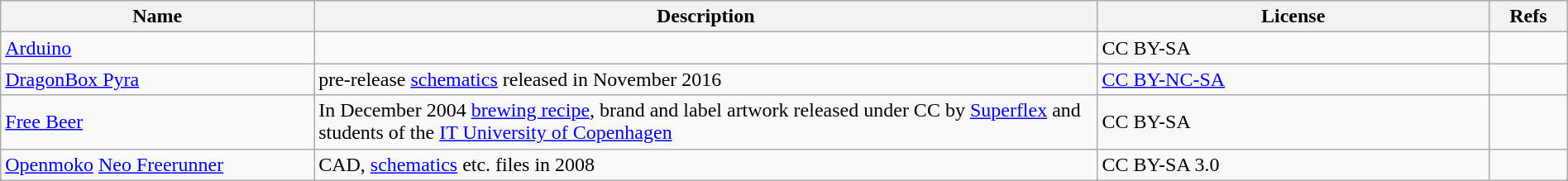<table class="wikitable sortable" style="width:100%;">
<tr>
<th style="width:20%">Name</th>
<th style="width:50%">Description</th>
<th style="width:25%">License</th>
<th style="width:5%">Refs</th>
</tr>
<tr>
<td><a href='#'>Arduino</a></td>
<td></td>
<td>CC BY-SA</td>
<td></td>
</tr>
<tr>
<td><a href='#'>DragonBox Pyra</a></td>
<td>pre-release <a href='#'>schematics</a> released in November 2016</td>
<td><a href='#'>CC BY-NC-SA</a></td>
<td></td>
</tr>
<tr>
<td><a href='#'>Free Beer</a></td>
<td>In December 2004 <a href='#'>brewing recipe</a>, brand and label artwork released under CC by <a href='#'>Superflex</a> and students of the <a href='#'>IT University of Copenhagen</a></td>
<td>CC BY-SA</td>
<td></td>
</tr>
<tr>
<td><a href='#'>Openmoko</a> <a href='#'>Neo Freerunner</a></td>
<td>CAD, <a href='#'>schematics</a> etc. files in 2008</td>
<td>CC BY-SA 3.0</td>
<td></td>
</tr>
</table>
